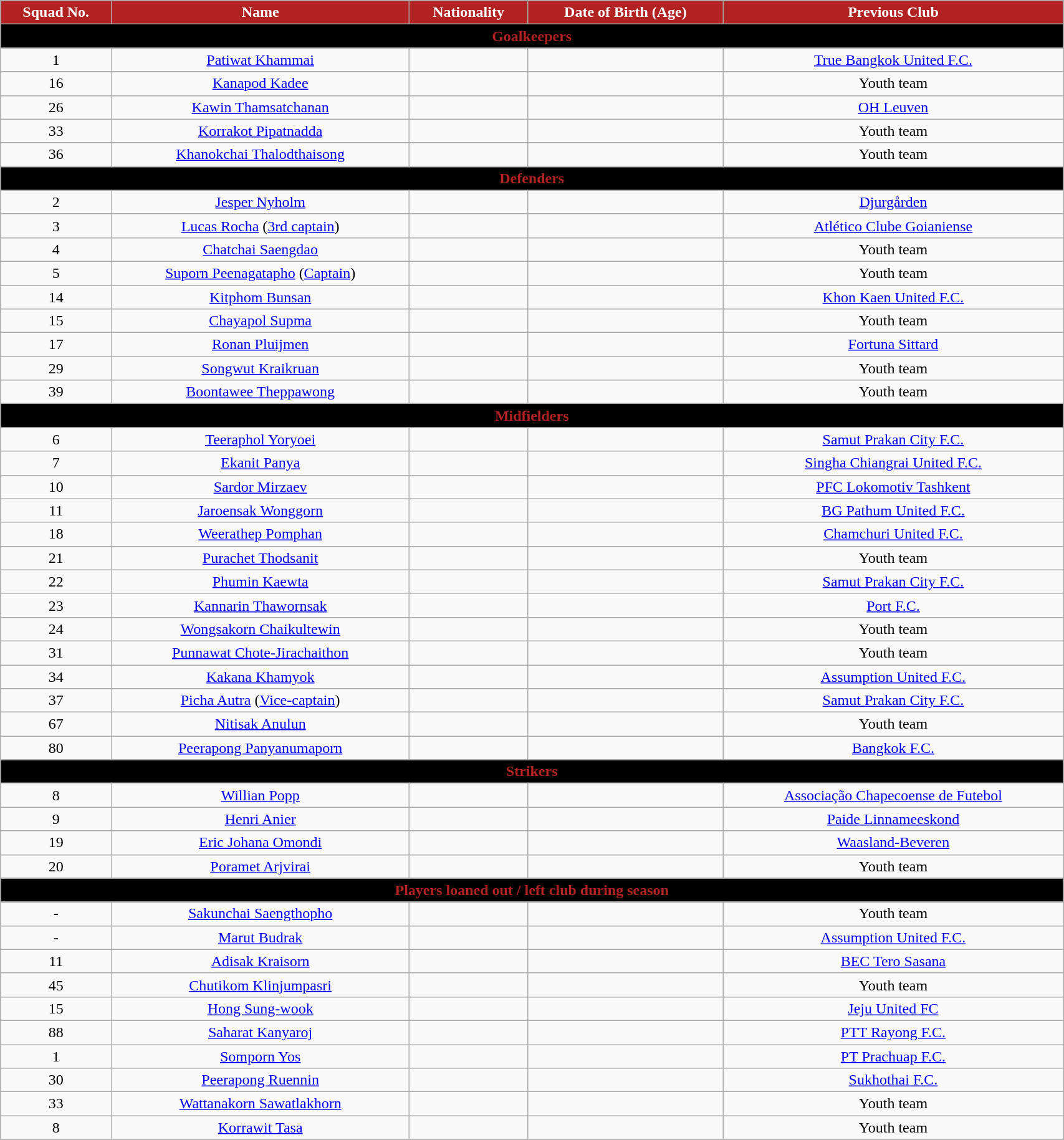<table class="wikitable" style="text-align:center; font-size:100%; width:90%;">
<tr>
<th style="background:firebrick; color:white; text-align:center;">Squad No.</th>
<th style="background:firebrick; color:white; text-align:center;">Name</th>
<th style="background:firebrick; color:white; text-align:center;">Nationality</th>
<th style="background:firebrick; color:white; text-align:center;">Date of Birth (Age)</th>
<th style="background:firebrick; color:white; text-align:center;">Previous Club</th>
</tr>
<tr>
<th colspan="8" style="background:black; color:firebrick; text-align:center">Goalkeepers</th>
</tr>
<tr>
<td>1</td>
<td><a href='#'>Patiwat Khammai</a></td>
<td></td>
<td></td>
<td> <a href='#'>True Bangkok United F.C.</a></td>
</tr>
<tr>
<td>16</td>
<td><a href='#'>Kanapod Kadee</a></td>
<td></td>
<td></td>
<td>Youth team</td>
</tr>
<tr>
<td>26</td>
<td><a href='#'>Kawin Thamsatchanan</a></td>
<td></td>
<td></td>
<td> <a href='#'>OH Leuven</a></td>
</tr>
<tr>
<td>33</td>
<td><a href='#'>Korrakot Pipatnadda</a></td>
<td></td>
<td></td>
<td>Youth team</td>
</tr>
<tr>
<td>36</td>
<td><a href='#'>Khanokchai Thalodthaisong</a></td>
<td></td>
<td></td>
<td>Youth team</td>
</tr>
<tr>
<th colspan="8" style="background:black; color:firebrick; text-align:center">Defenders</th>
</tr>
<tr>
<td>2</td>
<td><a href='#'>Jesper Nyholm</a></td>
<td></td>
<td></td>
<td> <a href='#'>Djurgården</a></td>
</tr>
<tr>
<td>3</td>
<td><a href='#'>Lucas Rocha</a> (<a href='#'>3rd captain</a>)</td>
<td></td>
<td></td>
<td> <a href='#'>Atlético Clube Goianiense</a></td>
</tr>
<tr>
<td>4</td>
<td><a href='#'>Chatchai Saengdao</a></td>
<td></td>
<td></td>
<td>Youth team</td>
</tr>
<tr>
<td>5</td>
<td><a href='#'>Suporn Peenagatapho</a> (<a href='#'>Captain</a>)</td>
<td></td>
<td></td>
<td>Youth team</td>
</tr>
<tr>
<td>14</td>
<td><a href='#'>Kitphom Bunsan</a></td>
<td></td>
<td></td>
<td> <a href='#'>Khon Kaen United F.C.</a></td>
</tr>
<tr>
<td>15</td>
<td><a href='#'>Chayapol Supma</a></td>
<td></td>
<td></td>
<td>Youth team</td>
</tr>
<tr>
<td>17</td>
<td><a href='#'>Ronan Pluijmen</a></td>
<td></td>
<td></td>
<td> <a href='#'>Fortuna Sittard</a></td>
</tr>
<tr>
<td>29</td>
<td><a href='#'>Songwut Kraikruan</a></td>
<td></td>
<td></td>
<td>Youth team</td>
</tr>
<tr>
<td>39</td>
<td><a href='#'>Boontawee Theppawong</a></td>
<td></td>
<td></td>
<td>Youth team</td>
</tr>
<tr>
<th colspan="8" style="background:black; color:firebrick; text-align:center">Midfielders</th>
</tr>
<tr>
<td>6</td>
<td><a href='#'>Teeraphol Yoryoei</a></td>
<td></td>
<td></td>
<td> <a href='#'>Samut Prakan City F.C.</a></td>
</tr>
<tr>
<td>7</td>
<td><a href='#'>Ekanit Panya</a></td>
<td></td>
<td></td>
<td> <a href='#'>Singha Chiangrai United F.C.</a></td>
</tr>
<tr>
<td>10</td>
<td><a href='#'>Sardor Mirzaev</a></td>
<td></td>
<td></td>
<td> <a href='#'>PFC Lokomotiv Tashkent</a></td>
</tr>
<tr>
<td>11</td>
<td><a href='#'>Jaroensak Wonggorn</a></td>
<td></td>
<td></td>
<td> <a href='#'>BG Pathum United F.C.</a></td>
</tr>
<tr>
<td>18</td>
<td><a href='#'>Weerathep Pomphan</a></td>
<td></td>
<td></td>
<td> <a href='#'>Chamchuri United F.C.</a></td>
</tr>
<tr>
<td>21</td>
<td><a href='#'>Purachet Thodsanit</a></td>
<td></td>
<td></td>
<td>Youth team</td>
</tr>
<tr>
<td>22</td>
<td><a href='#'>Phumin Kaewta</a></td>
<td></td>
<td></td>
<td> <a href='#'>Samut Prakan City F.C.</a></td>
</tr>
<tr>
<td>23</td>
<td><a href='#'>Kannarin Thawornsak</a></td>
<td></td>
<td></td>
<td> <a href='#'>Port F.C.</a></td>
</tr>
<tr>
<td>24</td>
<td><a href='#'>Wongsakorn Chaikultewin</a></td>
<td></td>
<td></td>
<td>Youth team</td>
</tr>
<tr>
<td>31</td>
<td><a href='#'>Punnawat Chote-Jirachaithon</a></td>
<td></td>
<td></td>
<td>Youth team</td>
</tr>
<tr>
<td>34</td>
<td><a href='#'>Kakana Khamyok</a></td>
<td></td>
<td></td>
<td> <a href='#'>Assumption United F.C.</a></td>
</tr>
<tr>
<td>37</td>
<td><a href='#'>Picha Autra</a> (<a href='#'>Vice-captain</a>)</td>
<td></td>
<td></td>
<td> <a href='#'>Samut Prakan City F.C.</a></td>
</tr>
<tr>
<td>67</td>
<td><a href='#'>Nitisak Anulun</a></td>
<td></td>
<td></td>
<td>Youth team</td>
</tr>
<tr>
<td>80</td>
<td><a href='#'>Peerapong Panyanumaporn</a></td>
<td></td>
<td></td>
<td> <a href='#'>Bangkok F.C.</a></td>
</tr>
<tr>
<th colspan="6" style="background:black; color:firebrick; text-align:center">Strikers</th>
</tr>
<tr>
<td>8</td>
<td><a href='#'>Willian Popp</a></td>
<td></td>
<td></td>
<td> <a href='#'>Associação Chapecoense de Futebol</a></td>
</tr>
<tr>
<td>9</td>
<td><a href='#'>Henri Anier</a></td>
<td></td>
<td></td>
<td> <a href='#'>Paide Linnameeskond</a></td>
</tr>
<tr>
<td>19</td>
<td><a href='#'>Eric Johana Omondi</a></td>
<td></td>
<td></td>
<td> <a href='#'>Waasland-Beveren</a></td>
</tr>
<tr>
<td>20</td>
<td><a href='#'>Poramet Arjvirai</a></td>
<td></td>
<td></td>
<td>Youth team</td>
</tr>
<tr>
<th colspan="8" style="background:black; color:firebrick; text-align:center">Players loaned out / left club during season</th>
</tr>
<tr>
<td>-</td>
<td><a href='#'>Sakunchai Saengthopho</a></td>
<td></td>
<td></td>
<td>Youth team</td>
</tr>
<tr>
<td>-</td>
<td><a href='#'>Marut Budrak</a></td>
<td></td>
<td></td>
<td> <a href='#'>Assumption United F.C.</a></td>
</tr>
<tr>
<td>11</td>
<td><a href='#'>Adisak Kraisorn</a></td>
<td></td>
<td></td>
<td> <a href='#'>BEC Tero Sasana</a></td>
</tr>
<tr>
<td>45</td>
<td><a href='#'>Chutikom Klinjumpasri</a></td>
<td></td>
<td></td>
<td>Youth team</td>
</tr>
<tr>
<td>15</td>
<td><a href='#'>Hong Sung-wook</a></td>
<td></td>
<td></td>
<td> <a href='#'>Jeju United FC</a></td>
</tr>
<tr>
<td>88</td>
<td><a href='#'>Saharat Kanyaroj</a></td>
<td></td>
<td></td>
<td> <a href='#'>PTT Rayong F.C.</a></td>
</tr>
<tr>
<td>1</td>
<td><a href='#'>Somporn Yos</a></td>
<td></td>
<td></td>
<td> <a href='#'>PT Prachuap F.C.</a></td>
</tr>
<tr>
<td>30</td>
<td><a href='#'>Peerapong Ruennin</a></td>
<td></td>
<td></td>
<td> <a href='#'>Sukhothai F.C.</a></td>
</tr>
<tr>
<td>33</td>
<td><a href='#'>Wattanakorn Sawatlakhorn</a></td>
<td></td>
<td></td>
<td>Youth team</td>
</tr>
<tr>
<td>8</td>
<td><a href='#'>Korrawit Tasa</a></td>
<td></td>
<td></td>
<td>Youth team</td>
</tr>
<tr>
</tr>
</table>
